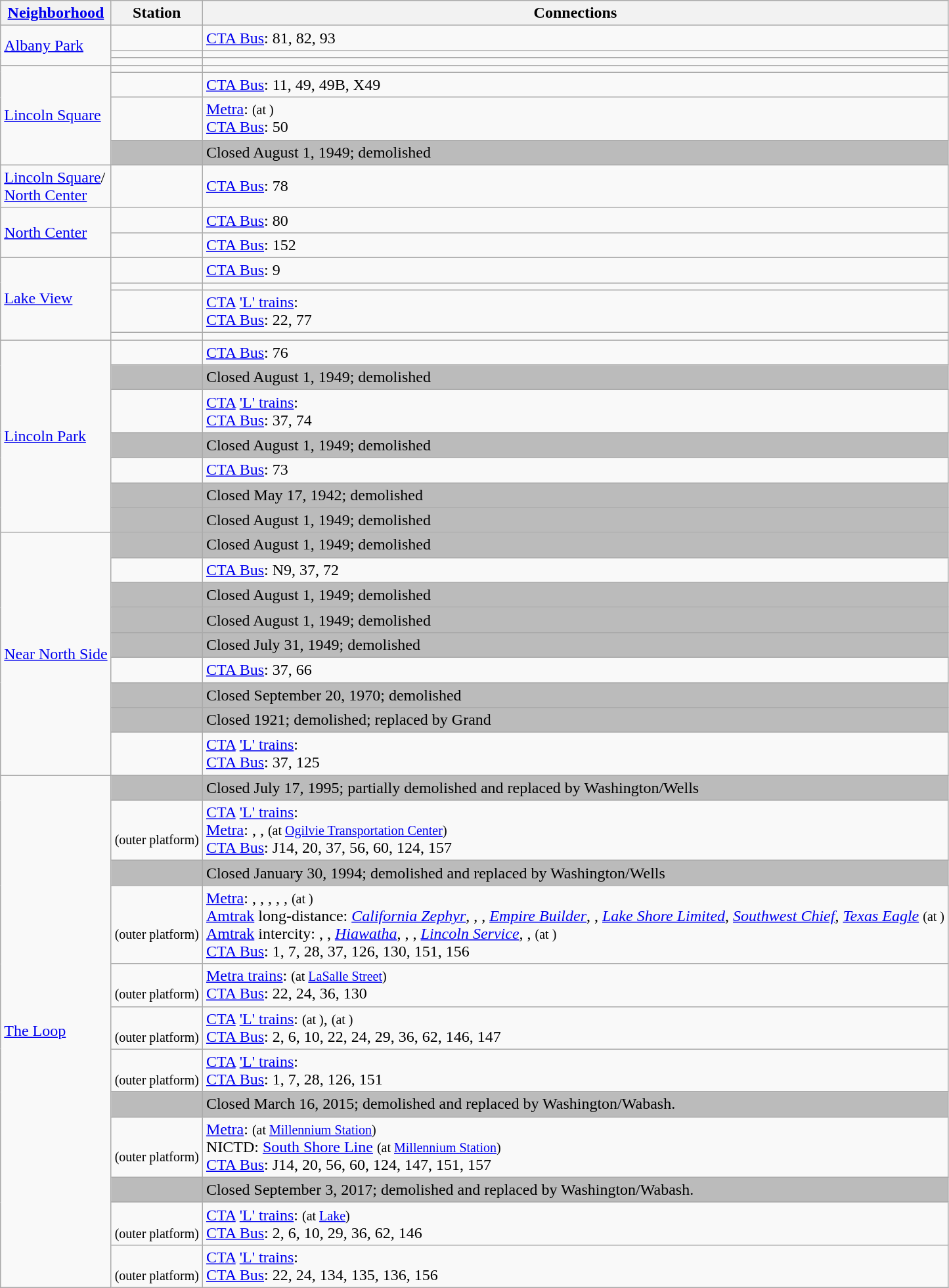<table border=1 align=center class="wikitable plainrowheaders">
<tr>
<th><a href='#'>Neighborhood</a></th>
<th>Station</th>
<th>Connections</th>
</tr>
<tr>
<td rowspan="3"><a href='#'>Albany Park</a></td>
<td>  </td>
<td> <a href='#'>CTA Bus</a>: 81, 82, 93</td>
</tr>
<tr>
<td> </td>
<td></td>
</tr>
<tr>
<td> </td>
<td></td>
</tr>
<tr>
<td rowspan="4"><a href='#'>Lincoln Square</a></td>
<td> </td>
<td></td>
</tr>
<tr>
<td> </td>
<td> <a href='#'>CTA Bus</a>: 11, 49, 49B, X49</td>
</tr>
<tr>
<td> </td>
<td> <a href='#'>Metra</a>:  <small>(at )</small><br> <a href='#'>CTA Bus</a>: 50</td>
</tr>
<tr>
<td style="background-color: #bbb"></td>
<td style="background-color: #bbb">Closed August 1, 1949; demolished</td>
</tr>
<tr>
<td><a href='#'>Lincoln Square</a>/<br><a href='#'>North Center</a></td>
<td> </td>
<td> <a href='#'>CTA Bus</a>: 78</td>
</tr>
<tr>
<td rowspan="2"><a href='#'>North Center</a></td>
<td> </td>
<td> <a href='#'>CTA Bus</a>: 80</td>
</tr>
<tr>
<td> </td>
<td> <a href='#'>CTA Bus</a>: 152</td>
</tr>
<tr>
<td rowspan="4"><a href='#'>Lake View</a></td>
<td> </td>
<td> <a href='#'>CTA Bus</a>: 9</td>
</tr>
<tr>
<td> </td>
<td></td>
</tr>
<tr>
<td> </td>
<td> <a href='#'>CTA</a> <a href='#'>'L' trains</a>:  <br> <a href='#'>CTA Bus</a>: 22, 77</td>
</tr>
<tr>
<td> </td>
<td></td>
</tr>
<tr>
<td rowspan="7"><a href='#'>Lincoln Park</a></td>
<td> </td>
<td> <a href='#'>CTA Bus</a>: 76</td>
</tr>
<tr>
<td style="background-color: #bbb"></td>
<td style="background-color: #bbb">Closed August 1, 1949; demolished</td>
</tr>
<tr>
<td> </td>
<td> <a href='#'>CTA</a> <a href='#'>'L' trains</a>:  <br> <a href='#'>CTA Bus</a>: 37, 74</td>
</tr>
<tr>
<td style="background-color: #bbb"></td>
<td style="background-color: #bbb">Closed August 1, 1949; demolished</td>
</tr>
<tr>
<td> </td>
<td> <a href='#'>CTA Bus</a>: 73</td>
</tr>
<tr>
<td style="background-color: #bbb"></td>
<td style="background-color: #bbb">Closed May 17, 1942; demolished</td>
</tr>
<tr>
<td style="background-color: #bbb"></td>
<td style="background-color: #bbb">Closed August 1, 1949; demolished</td>
</tr>
<tr>
<td rowspan="9"><a href='#'>Near North Side</a></td>
<td style="background-color: #bbb"></td>
<td style="background-color: #bbb">Closed August 1, 1949; demolished</td>
</tr>
<tr>
<td> </td>
<td> <a href='#'>CTA Bus</a>: N9, 37, 72</td>
</tr>
<tr>
<td style="background-color: #bbb"></td>
<td style="background-color: #bbb">Closed August 1, 1949; demolished</td>
</tr>
<tr>
<td style="background-color: #bbb"></td>
<td style="background-color: #bbb">Closed August 1, 1949; demolished</td>
</tr>
<tr>
<td style="background-color: #bbb"></td>
<td style="background-color: #bbb">Closed July 31, 1949; demolished</td>
</tr>
<tr>
<td> </td>
<td> <a href='#'>CTA Bus</a>: 37, 66</td>
</tr>
<tr>
<td style="background-color: #bbb"></td>
<td style="background-color: #bbb">Closed September 20, 1970; demolished</td>
</tr>
<tr>
<td style="background-color: #bbb"></td>
<td style="background-color: #bbb">Closed 1921; demolished; replaced by Grand</td>
</tr>
<tr>
<td> </td>
<td> <a href='#'>CTA</a> <a href='#'>'L' trains</a>: <br> <a href='#'>CTA Bus</a>: 37, 125</td>
</tr>
<tr>
<td rowspan="14"><a href='#'>The Loop</a></td>
<td style="background-color: #bbb"></td>
<td style="background-color: #bbb">Closed July 17, 1995; partially demolished and replaced by Washington/Wells</td>
</tr>
<tr>
<td> <br><small>(outer platform)</small></td>
<td> <a href='#'>CTA</a> <a href='#'>'L' trains</a>:   <br> <a href='#'>Metra</a>: , ,  <small>(at <a href='#'>Ogilvie Transportation Center</a>)</small><br> <a href='#'>CTA Bus</a>: J14, 20, 37, 56, 60, 124, 157</td>
</tr>
<tr>
<td style="background-color: #bbb"></td>
<td style="background-color: #bbb">Closed January 30, 1994; demolished and replaced by Washington/Wells</td>
</tr>
<tr>
<td> <br><small>(outer platform)</small></td>
<td> <a href='#'>Metra</a>: , , , , ,  <small>(at )</small><br> <a href='#'>Amtrak</a> long-distance: <em><a href='#'>California Zephyr</a></em>, , , <em><a href='#'>Empire Builder</a></em>, , <em><a href='#'>Lake Shore Limited</a></em>, <em><a href='#'>Southwest Chief</a></em>, <em><a href='#'>Texas Eagle</a></em> <small>(at )</small><br> <a href='#'>Amtrak</a> intercity: , , <em><a href='#'>Hiawatha</a></em>, , , <em><a href='#'>Lincoln Service</a>,</em> ,  <small>(at )</small><br> <a href='#'>CTA Bus</a>: 1, 7, 28, 37, 126, 130, 151, 156</td>
</tr>
<tr>
<td><br><small>(outer platform)</small></td>
<td> <a href='#'>Metra trains</a>:  <small>(at <a href='#'>LaSalle Street</a>)</small><br> <a href='#'>CTA Bus</a>: 22, 24, 36, 130</td>
</tr>
<tr>
<td> <br><small>(outer platform)</small></td>
<td> <a href='#'>CTA</a> <a href='#'>'L' trains</a>:     <small>(at )</small>,  <small>(at )</small><br> <a href='#'>CTA Bus</a>: 2, 6, 10, 22, 24, 29, 36, 62, 146, 147</td>
</tr>
<tr>
<td><br><small>(outer platform)</small></td>
<td> <a href='#'>CTA</a> <a href='#'>'L' trains</a>:    <br> <a href='#'>CTA Bus</a>: 1, 7, 28, 126, 151</td>
</tr>
<tr>
<td style="background-color: #bbb"></td>
<td style="background-color: #bbb">Closed March 16, 2015; demolished and replaced by Washington/Wabash.</td>
</tr>
<tr>
<td> <br><small>(outer platform)</small></td>
<td> <a href='#'>Metra</a>:  <small>(at <a href='#'>Millennium Station</a>)</small><br> NICTD: <a href='#'>South Shore Line</a> <small>(at <a href='#'>Millennium Station</a>)</small><br> <a href='#'>CTA Bus</a>: J14, 20, 56, 60, 124, 147, 151, 157</td>
</tr>
<tr>
<td style="background-color: #bbb"></td>
<td style="background-color: #bbb">Closed September 3, 2017; demolished and replaced by Washington/Wabash.</td>
</tr>
<tr>
<td><br><small>(outer platform)</small></td>
<td> <a href='#'>CTA</a> <a href='#'>'L' trains</a>:  <small>(at <a href='#'>Lake</a>)</small><br> <a href='#'>CTA Bus</a>: 2, 6, 10, 29, 36, 62, 146</td>
</tr>
<tr>
<td> <br><small>(outer platform)</small></td>
<td> <a href='#'>CTA</a> <a href='#'>'L' trains</a>:     <br> <a href='#'>CTA Bus</a>: 22, 24, 134, 135, 136, 156</td>
</tr>
</table>
